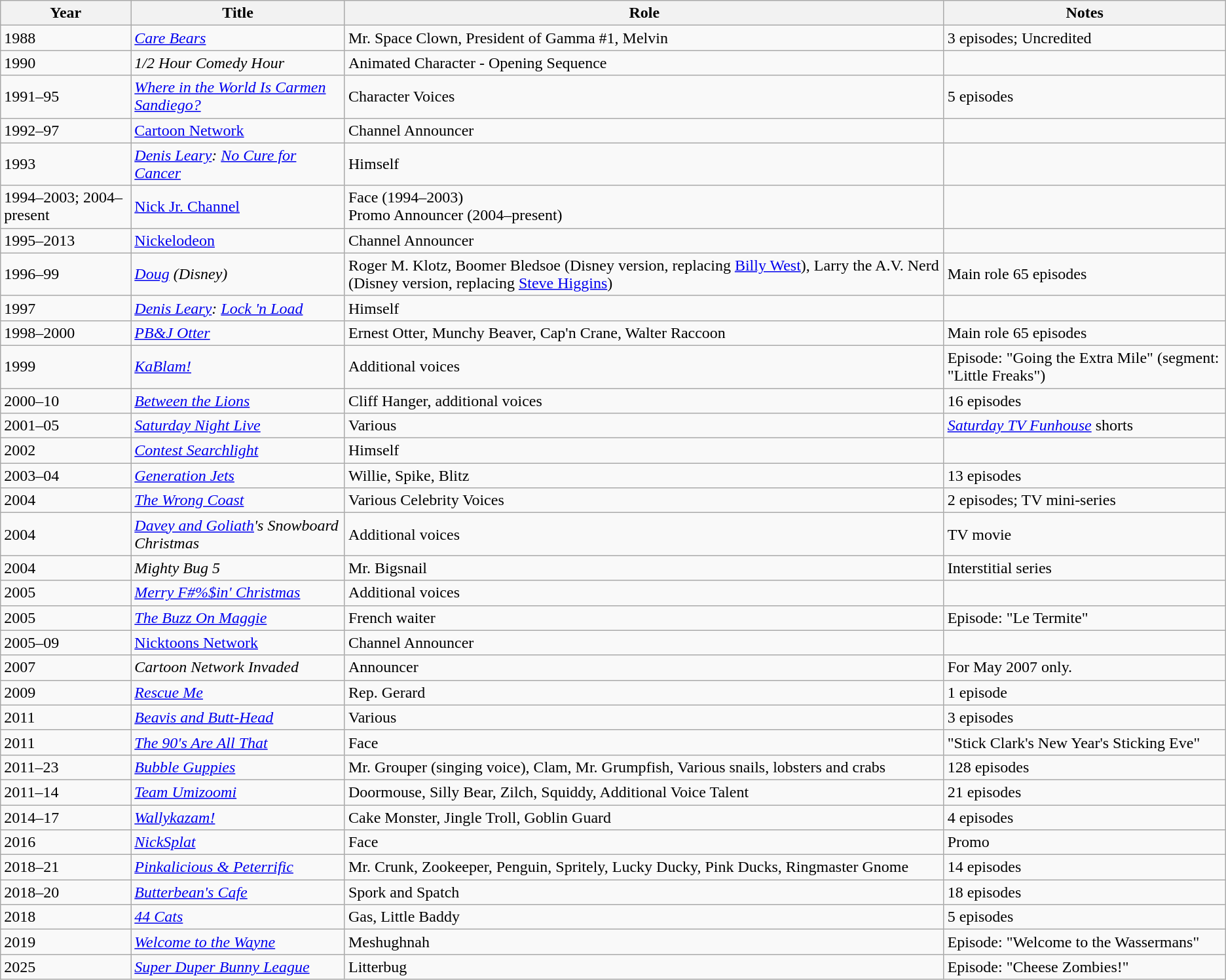<table class="wikitable">
<tr>
<th>Year</th>
<th>Title</th>
<th>Role</th>
<th>Notes</th>
</tr>
<tr>
<td>1988</td>
<td><em><a href='#'>Care Bears</a></em></td>
<td>Mr. Space Clown, President of Gamma #1, Melvin</td>
<td>3 episodes; Uncredited</td>
</tr>
<tr>
<td>1990</td>
<td><em>1/2 Hour Comedy Hour</em></td>
<td>Animated Character - Opening Sequence</td>
<td></td>
</tr>
<tr>
<td>1991–95</td>
<td><em><a href='#'>Where in the World Is Carmen Sandiego?</a></em></td>
<td>Character Voices</td>
<td>5 episodes</td>
</tr>
<tr>
<td>1992–97</td>
<td><a href='#'>Cartoon Network</a></td>
<td>Channel Announcer</td>
<td></td>
</tr>
<tr>
<td>1993</td>
<td><em><a href='#'>Denis Leary</a>: <a href='#'>No Cure for Cancer</a></em></td>
<td>Himself</td>
<td></td>
</tr>
<tr>
<td>1994–2003; 2004–present</td>
<td><a href='#'>Nick Jr. Channel</a></td>
<td>Face (1994–2003)<br>Promo Announcer (2004–present)</td>
<td></td>
</tr>
<tr>
<td>1995–2013</td>
<td><a href='#'>Nickelodeon</a></td>
<td>Channel Announcer</td>
<td></td>
</tr>
<tr>
<td>1996–99</td>
<td><em><a href='#'>Doug</a> (Disney)</em></td>
<td>Roger M. Klotz, Boomer Bledsoe (Disney version, replacing <a href='#'>Billy West</a>), Larry the A.V. Nerd (Disney version, replacing <a href='#'>Steve Higgins</a>)</td>
<td>Main role 65 episodes</td>
</tr>
<tr>
<td>1997</td>
<td><em><a href='#'>Denis Leary</a>: <a href='#'>Lock 'n Load</a></em></td>
<td>Himself</td>
<td></td>
</tr>
<tr>
<td>1998–2000</td>
<td><em><a href='#'>PB&J Otter</a></em></td>
<td>Ernest Otter, Munchy Beaver, Cap'n Crane, Walter Raccoon</td>
<td>Main role 65 episodes</td>
</tr>
<tr>
<td>1999</td>
<td><em><a href='#'>KaBlam!</a></em></td>
<td>Additional voices</td>
<td>Episode: "Going the Extra Mile" (segment: "Little Freaks")</td>
</tr>
<tr>
<td>2000–10</td>
<td><em><a href='#'>Between the Lions</a></em></td>
<td>Cliff Hanger, additional voices</td>
<td>16 episodes</td>
</tr>
<tr>
<td>2001–05</td>
<td><em><a href='#'>Saturday Night Live</a></em></td>
<td>Various</td>
<td><em><a href='#'>Saturday TV Funhouse</a></em> shorts</td>
</tr>
<tr>
<td>2002</td>
<td><em><a href='#'>Contest Searchlight</a></em></td>
<td>Himself</td>
<td></td>
</tr>
<tr>
<td>2003–04</td>
<td><em><a href='#'>Generation Jets</a></em></td>
<td>Willie, Spike, Blitz</td>
<td>13 episodes</td>
</tr>
<tr>
<td>2004</td>
<td><em><a href='#'>The Wrong Coast</a></em></td>
<td>Various Celebrity Voices</td>
<td>2 episodes; TV mini-series</td>
</tr>
<tr>
<td>2004</td>
<td><em><a href='#'>Davey and Goliath</a>'s Snowboard Christmas</em></td>
<td>Additional voices</td>
<td>TV movie</td>
</tr>
<tr>
<td>2004</td>
<td><em>Mighty Bug 5</em></td>
<td>Mr. Bigsnail</td>
<td>Interstitial series</td>
</tr>
<tr>
<td>2005</td>
<td><em><a href='#'>Merry F#%$in' Christmas</a></em></td>
<td>Additional voices</td>
<td></td>
</tr>
<tr>
<td>2005</td>
<td><em><a href='#'>The Buzz On Maggie</a></em></td>
<td>French waiter</td>
<td>Episode: "Le Termite"</td>
</tr>
<tr>
<td>2005–09</td>
<td><a href='#'>Nicktoons Network</a></td>
<td>Channel Announcer</td>
<td></td>
</tr>
<tr>
<td>2007</td>
<td><em>Cartoon Network Invaded</em></td>
<td>Announcer</td>
<td>For May 2007 only.</td>
</tr>
<tr>
<td>2009</td>
<td><em><a href='#'>Rescue Me</a></em></td>
<td>Rep. Gerard</td>
<td>1 episode</td>
</tr>
<tr>
<td>2011</td>
<td><em><a href='#'>Beavis and Butt-Head</a></em></td>
<td>Various</td>
<td>3 episodes</td>
</tr>
<tr>
<td>2011</td>
<td><em><a href='#'>The 90's Are All That</a></em></td>
<td>Face</td>
<td>"Stick Clark's New Year's Sticking Eve"</td>
</tr>
<tr>
<td>2011–23</td>
<td><em><a href='#'>Bubble Guppies</a></em></td>
<td>Mr. Grouper (singing voice), Clam, Mr. Grumpfish, Various snails, lobsters and crabs</td>
<td>128 episodes</td>
</tr>
<tr>
<td>2011–14</td>
<td><em><a href='#'>Team Umizoomi</a></em></td>
<td>Doormouse, Silly Bear, Zilch, Squiddy, Additional Voice Talent</td>
<td>21 episodes</td>
</tr>
<tr>
<td>2014–17</td>
<td><em><a href='#'>Wallykazam!</a></em></td>
<td>Cake Monster, Jingle Troll, Goblin Guard</td>
<td>4 episodes</td>
</tr>
<tr>
<td>2016</td>
<td><em><a href='#'>NickSplat</a></em></td>
<td>Face</td>
<td>Promo</td>
</tr>
<tr>
<td>2018–21</td>
<td><em><a href='#'>Pinkalicious & Peterrific</a></em></td>
<td>Mr. Crunk, Zookeeper, Penguin, Spritely, Lucky Ducky, Pink Ducks, Ringmaster Gnome</td>
<td>14 episodes</td>
</tr>
<tr>
<td>2018–20</td>
<td><em><a href='#'>Butterbean's Cafe</a></em></td>
<td>Spork and Spatch</td>
<td>18 episodes</td>
</tr>
<tr>
<td>2018</td>
<td><em><a href='#'>44 Cats</a></em></td>
<td>Gas, Little Baddy</td>
<td>5 episodes</td>
</tr>
<tr>
<td>2019</td>
<td><em><a href='#'>Welcome to the Wayne</a></em></td>
<td>Meshughnah</td>
<td>Episode: "Welcome to the Wassermans"</td>
</tr>
<tr>
<td>2025</td>
<td><em><a href='#'>Super Duper Bunny League</a></em></td>
<td>Litterbug</td>
<td>Episode: "Cheese Zombies!"</td>
</tr>
</table>
